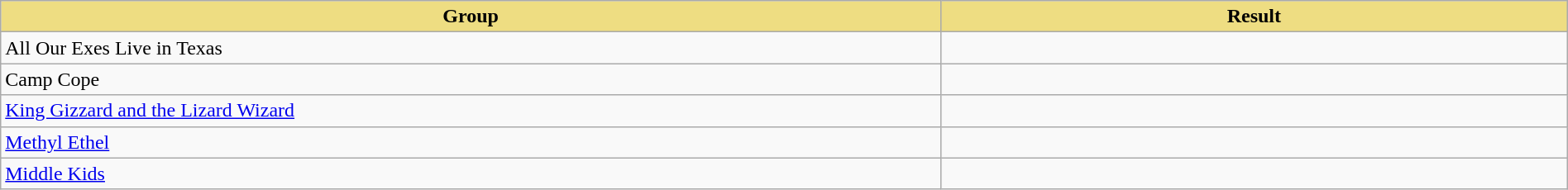<table class="wikitable" width=100%>
<tr>
<th style="width:15%;background:#EEDD82;">Group</th>
<th style="width:10%;background:#EEDD82;">Result</th>
</tr>
<tr>
<td>All Our Exes Live in Texas</td>
<td></td>
</tr>
<tr>
<td>Camp Cope</td>
<td></td>
</tr>
<tr>
<td><a href='#'>King Gizzard and the Lizard Wizard</a></td>
<td></td>
</tr>
<tr>
<td><a href='#'>Methyl Ethel</a></td>
<td></td>
</tr>
<tr>
<td><a href='#'>Middle Kids</a></td>
<td></td>
</tr>
</table>
